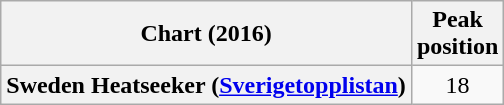<table class="wikitable plainrowheaders">
<tr>
<th scope="col">Chart (2016)</th>
<th scope="col">Peak<br>position</th>
</tr>
<tr>
<th scope=row>Sweden Heatseeker (<a href='#'>Sverigetopplistan</a>)</th>
<td style="text-align:center;">18</td>
</tr>
</table>
